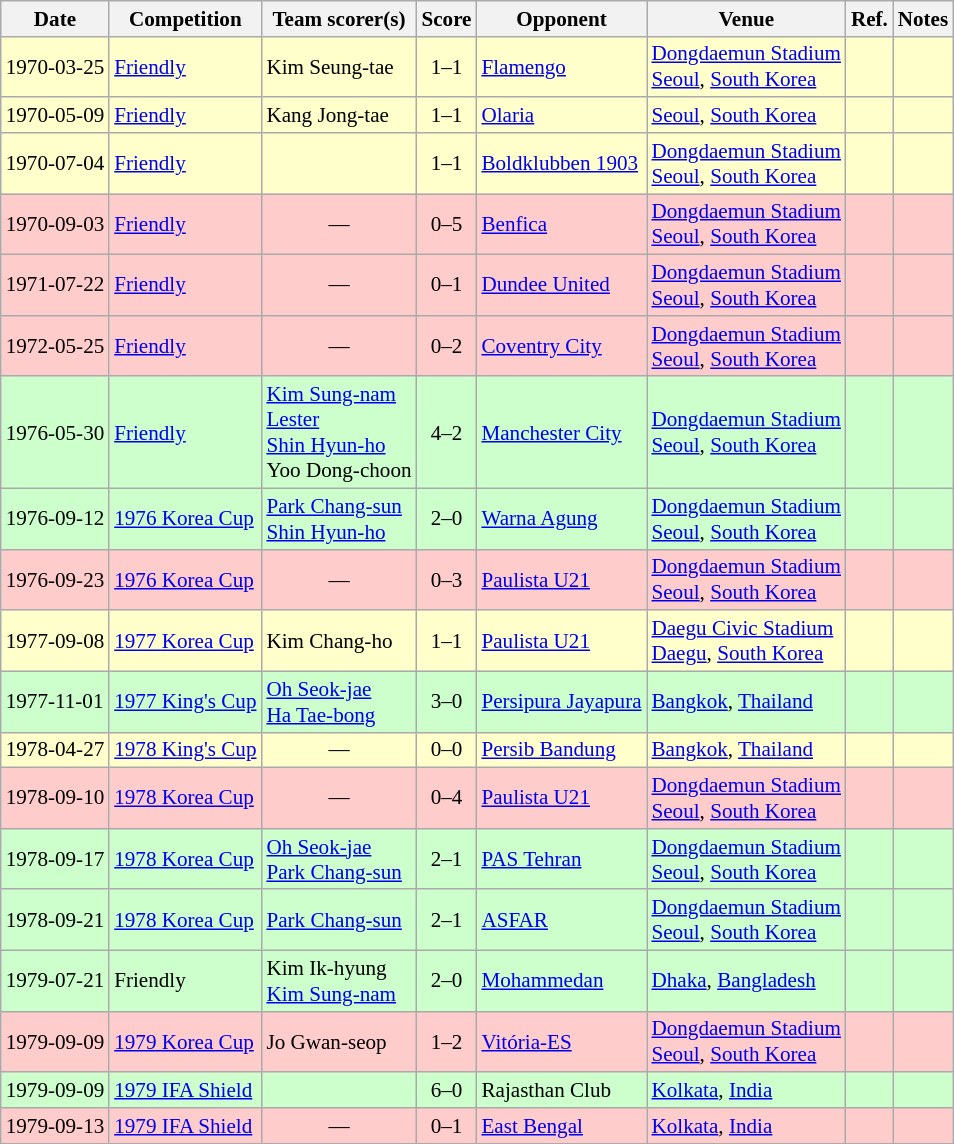<table class="wikitable" style="font-size:88%;">
<tr>
<th>Date</th>
<th>Competition</th>
<th>Team scorer(s)</th>
<th>Score</th>
<th>Opponent</th>
<th>Venue</th>
<th>Ref.</th>
<th>Notes</th>
</tr>
<tr bgcolor="#ffffcc">
<td>1970-03-25</td>
<td><a href='#'>Friendly</a></td>
<td>Kim Seung-tae </td>
<td style="text-align:center;">1–1</td>
<td> <a href='#'>Flamengo</a></td>
<td><a href='#'>Dongdaemun Stadium</a><br><a href='#'>Seoul</a>, <a href='#'>South Korea</a></td>
<td></td>
<td></td>
</tr>
<tr bgcolor="#ffffcc">
<td>1970-05-09</td>
<td><a href='#'>Friendly</a></td>
<td>Kang Jong-tae </td>
<td style="text-align:center;">1–1</td>
<td> <a href='#'>Olaria</a></td>
<td><a href='#'>Seoul</a>, <a href='#'>South Korea</a></td>
<td></td>
<td></td>
</tr>
<tr bgcolor="#ffffcc">
<td>1970-07-04</td>
<td><a href='#'>Friendly</a></td>
<td></td>
<td align="center">1–1</td>
<td> <a href='#'>Boldklubben 1903</a></td>
<td><a href='#'>Dongdaemun Stadium</a><br><a href='#'>Seoul</a>, <a href='#'>South Korea</a></td>
<td></td>
<td></td>
</tr>
<tr bgcolor="#ffcccc">
<td>1970-09-03</td>
<td><a href='#'>Friendly</a></td>
<td align="center">—</td>
<td style="text-align:center;">0–5</td>
<td> <a href='#'>Benfica</a></td>
<td><a href='#'>Dongdaemun Stadium</a><br><a href='#'>Seoul</a>, <a href='#'>South Korea</a></td>
<td></td>
<td></td>
</tr>
<tr bgcolor="#ffcccc">
<td>1971-07-22</td>
<td><a href='#'>Friendly</a></td>
<td align="center">—</td>
<td style="text-align:center;">0–1</td>
<td> <a href='#'>Dundee United</a></td>
<td><a href='#'>Dongdaemun Stadium</a><br><a href='#'>Seoul</a>, <a href='#'>South Korea</a></td>
<td></td>
<td></td>
</tr>
<tr bgcolor="#ffcccc">
<td>1972-05-25</td>
<td><a href='#'>Friendly</a></td>
<td align="center">—</td>
<td style="text-align:center;">0–2</td>
<td> <a href='#'>Coventry City</a></td>
<td><a href='#'>Dongdaemun Stadium</a><br><a href='#'>Seoul</a>, <a href='#'>South Korea</a></td>
<td></td>
<td></td>
</tr>
<tr bgcolor="#ccffcc">
<td>1976-05-30</td>
<td><a href='#'>Friendly</a></td>
<td><a href='#'>Kim Sung-nam</a> <br><a href='#'>Lester</a> <br><a href='#'>Shin Hyun-ho</a> <br>Yoo Dong-choon </td>
<td style="text-align:center;">4–2</td>
<td> <a href='#'>Manchester City</a></td>
<td><a href='#'>Dongdaemun Stadium</a><br><a href='#'>Seoul</a>, <a href='#'>South Korea</a></td>
<td></td>
<td></td>
</tr>
<tr bgcolor="#ccffcc">
<td>1976-09-12</td>
<td><a href='#'>1976 Korea Cup</a></td>
<td><a href='#'>Park Chang-sun</a> <br><a href='#'>Shin Hyun-ho</a> </td>
<td align="center">2–0</td>
<td> <a href='#'>Warna Agung</a></td>
<td><a href='#'>Dongdaemun Stadium</a><br><a href='#'>Seoul</a>, <a href='#'>South Korea</a></td>
<td></td>
<td></td>
</tr>
<tr bgcolor="#ffcccc">
<td>1976-09-23</td>
<td><a href='#'>1976 Korea Cup</a></td>
<td align="center">—</td>
<td align="center">0–3</td>
<td> <a href='#'>Paulista U21</a></td>
<td><a href='#'>Dongdaemun Stadium</a><br><a href='#'>Seoul</a>, <a href='#'>South Korea</a></td>
<td></td>
<td></td>
</tr>
<tr bgcolor="#ffffcc">
<td>1977-09-08</td>
<td><a href='#'>1977 Korea Cup</a></td>
<td>Kim Chang-ho </td>
<td align="center">1–1</td>
<td> <a href='#'>Paulista U21</a></td>
<td><a href='#'>Daegu Civic Stadium</a><br><a href='#'>Daegu</a>, <a href='#'>South Korea</a></td>
<td></td>
<td></td>
</tr>
<tr bgcolor="#ccffcc">
<td>1977-11-01</td>
<td><a href='#'>1977 King's Cup</a></td>
<td><a href='#'>Oh Seok-jae</a> <br><a href='#'>Ha Tae-bong</a> </td>
<td align="center">3–0</td>
<td> <a href='#'>Persipura Jayapura</a></td>
<td><a href='#'>Bangkok</a>, <a href='#'>Thailand</a></td>
<td></td>
<td></td>
</tr>
<tr bgcolor="#ffffcc">
<td>1978-04-27</td>
<td><a href='#'>1978 King's Cup</a></td>
<td align="center">—</td>
<td align="center">0–0</td>
<td> <a href='#'>Persib Bandung</a></td>
<td><a href='#'>Bangkok</a>, <a href='#'>Thailand</a></td>
<td></td>
<td></td>
</tr>
<tr bgcolor="#ffcccc">
<td>1978-09-10</td>
<td><a href='#'>1978 Korea Cup</a></td>
<td align="center">—</td>
<td align="center">0–4</td>
<td> <a href='#'>Paulista U21</a></td>
<td><a href='#'>Dongdaemun Stadium</a><br><a href='#'>Seoul</a>, <a href='#'>South Korea</a></td>
<td></td>
<td></td>
</tr>
<tr bgcolor="#ccffcc">
<td>1978-09-17</td>
<td><a href='#'>1978 Korea Cup</a></td>
<td><a href='#'>Oh Seok-jae</a> <br><a href='#'>Park Chang-sun</a> </td>
<td align="center">2–1</td>
<td> <a href='#'>PAS Tehran</a></td>
<td><a href='#'>Dongdaemun Stadium</a><br><a href='#'>Seoul</a>, <a href='#'>South Korea</a></td>
<td></td>
<td></td>
</tr>
<tr bgcolor="#ccffcc">
<td>1978-09-21</td>
<td><a href='#'>1978 Korea Cup</a></td>
<td><a href='#'>Park Chang-sun</a> </td>
<td style="text-align:center;">2–1</td>
<td> <a href='#'>ASFAR</a></td>
<td><a href='#'>Dongdaemun Stadium</a><br><a href='#'>Seoul</a>, <a href='#'>South Korea</a></td>
<td></td>
<td></td>
</tr>
<tr bgcolor="#ccffcc">
<td>1979-07-21</td>
<td>Friendly</td>
<td>Kim Ik-hyung <br><a href='#'>Kim Sung-nam</a> </td>
<td align="center">2–0</td>
<td> <a href='#'>Mohammedan</a></td>
<td><a href='#'>Dhaka</a>, <a href='#'>Bangladesh</a></td>
<td></td>
<td></td>
</tr>
<tr bgcolor="#ffcccc">
<td>1979-09-09</td>
<td><a href='#'>1979 Korea Cup</a></td>
<td>Jo Gwan-seop </td>
<td align="center">1–2</td>
<td> <a href='#'>Vitória-ES</a></td>
<td><a href='#'>Dongdaemun Stadium</a><br><a href='#'>Seoul</a>, <a href='#'>South Korea</a></td>
<td></td>
<td></td>
</tr>
<tr bgcolor="#ccffcc">
<td>1979-09-09</td>
<td><a href='#'>1979 IFA Shield</a></td>
<td></td>
<td align="center">6–0</td>
<td> Rajasthan Club</td>
<td><a href='#'>Kolkata</a>, <a href='#'>India</a></td>
<td></td>
<td></td>
</tr>
<tr bgcolor="#ffcccc">
<td>1979-09-13</td>
<td><a href='#'>1979 IFA Shield</a></td>
<td align="center">—</td>
<td align="center">0–1</td>
<td> <a href='#'>East Bengal</a></td>
<td><a href='#'>Kolkata</a>, <a href='#'>India</a></td>
<td></td>
<td></td>
</tr>
</table>
